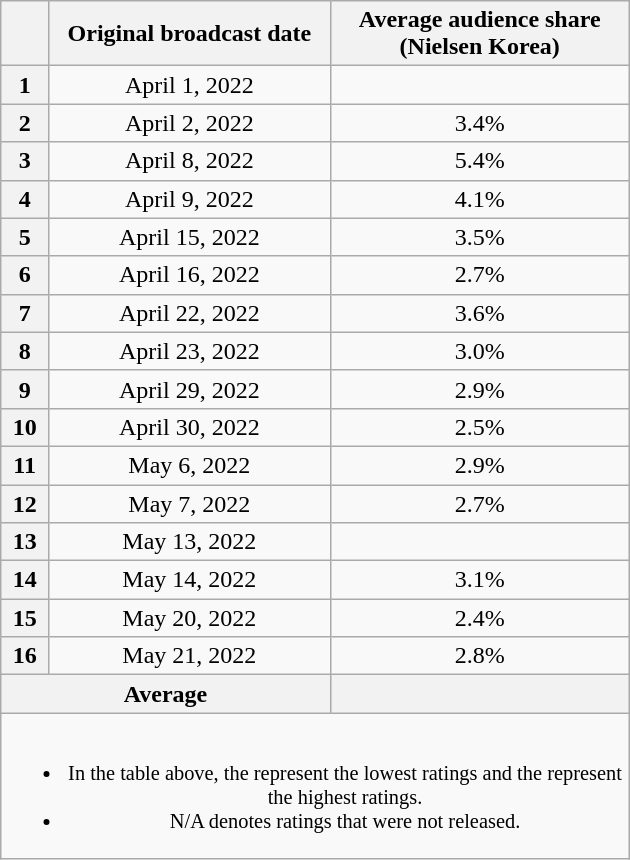<table class="wikitable" style="width:420px; text-align:center">
<tr>
<th scope="col"></th>
<th scope="col">Original broadcast date</th>
<th scope="col" style="width:12em">Average audience share<br>(Nielsen Korea)</th>
</tr>
<tr>
<th scope="col">1</th>
<td>April 1, 2022</td>
<td> </td>
</tr>
<tr>
<th scope="col">2</th>
<td>April 2, 2022</td>
<td>3.4% </td>
</tr>
<tr>
<th scope="col">3</th>
<td>April 8, 2022</td>
<td>5.4% </td>
</tr>
<tr>
<th scope="col">4</th>
<td>April 9, 2022</td>
<td>4.1% </td>
</tr>
<tr>
<th scope="col">5</th>
<td>April 15, 2022</td>
<td>3.5% </td>
</tr>
<tr>
<th scope="col">6</th>
<td>April 16, 2022</td>
<td>2.7% </td>
</tr>
<tr>
<th scope="col">7</th>
<td>April 22, 2022</td>
<td>3.6% </td>
</tr>
<tr>
<th scope="col">8</th>
<td>April 23, 2022</td>
<td>3.0% </td>
</tr>
<tr>
<th scope="col">9</th>
<td>April 29, 2022</td>
<td>2.9% </td>
</tr>
<tr>
<th scope="col">10</th>
<td>April 30, 2022</td>
<td>2.5% </td>
</tr>
<tr>
<th scope="col">11</th>
<td>May 6, 2022</td>
<td>2.9% </td>
</tr>
<tr>
<th scope="col">12</th>
<td>May 7, 2022</td>
<td>2.7% </td>
</tr>
<tr>
<th scope="col">13</th>
<td>May 13, 2022</td>
<td> </td>
</tr>
<tr>
<th scope="col">14</th>
<td>May 14, 2022</td>
<td>3.1% </td>
</tr>
<tr>
<th scope="col">15</th>
<td>May 20, 2022</td>
<td>2.4% </td>
</tr>
<tr>
<th scope="col">16</th>
<td>May 21, 2022</td>
<td>2.8% </td>
</tr>
<tr>
<th colspan="2" scope="col">Average</th>
<th scope="col"></th>
</tr>
<tr>
<td colspan="6" style="font-size:85%"><br><ul><li>In the table above, the <strong></strong> represent the lowest ratings and the <strong></strong> represent the highest ratings.</li><li>N/A denotes ratings that were not released.</li></ul></td>
</tr>
</table>
